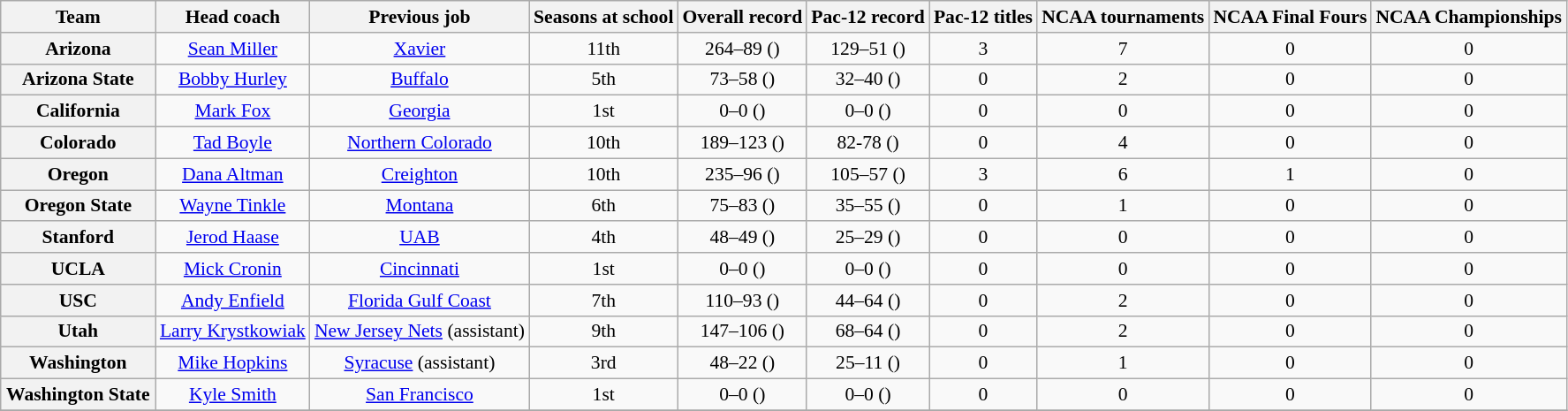<table class="wikitable sortable" style="text-align: center;font-size:90%;">
<tr>
<th width="110">Team</th>
<th>Head coach</th>
<th>Previous job</th>
<th>Seasons at school</th>
<th>Overall record</th>
<th>Pac-12 record</th>
<th>Pac-12 titles</th>
<th>NCAA tournaments</th>
<th>NCAA Final Fours</th>
<th>NCAA Championships</th>
</tr>
<tr>
<th style=>Arizona</th>
<td><a href='#'>Sean Miller</a></td>
<td><a href='#'>Xavier</a></td>
<td>11th</td>
<td>264–89 ()</td>
<td>129–51 ()</td>
<td>3</td>
<td>7</td>
<td>0</td>
<td>0</td>
</tr>
<tr>
<th style=>Arizona State</th>
<td><a href='#'>Bobby Hurley</a></td>
<td><a href='#'>Buffalo</a></td>
<td>5th</td>
<td>73–58 ()</td>
<td>32–40 ()</td>
<td>0</td>
<td>2</td>
<td>0</td>
<td>0</td>
</tr>
<tr>
<th style=>California</th>
<td><a href='#'>Mark Fox</a></td>
<td><a href='#'>Georgia</a></td>
<td>1st</td>
<td>0–0 ()</td>
<td>0–0  ()</td>
<td>0</td>
<td>0</td>
<td>0</td>
<td>0</td>
</tr>
<tr>
<th style=>Colorado</th>
<td><a href='#'>Tad Boyle</a></td>
<td><a href='#'>Northern Colorado</a></td>
<td>10th</td>
<td>189–123 ()</td>
<td>82-78 ()</td>
<td>0</td>
<td>4</td>
<td>0</td>
<td>0</td>
</tr>
<tr>
<th style=>Oregon</th>
<td><a href='#'>Dana Altman</a></td>
<td><a href='#'>Creighton</a></td>
<td>10th</td>
<td>235–96 ()</td>
<td>105–57 ()</td>
<td>3</td>
<td>6</td>
<td>1</td>
<td>0</td>
</tr>
<tr>
<th style=>Oregon State</th>
<td><a href='#'>Wayne Tinkle</a></td>
<td><a href='#'>Montana</a></td>
<td>6th</td>
<td>75–83 ()</td>
<td>35–55 ()</td>
<td>0</td>
<td>1</td>
<td>0</td>
<td>0</td>
</tr>
<tr>
<th style=>Stanford</th>
<td><a href='#'>Jerod Haase</a></td>
<td><a href='#'>UAB</a></td>
<td>4th</td>
<td>48–49 ()</td>
<td>25–29 ()</td>
<td>0</td>
<td>0</td>
<td>0</td>
<td>0</td>
</tr>
<tr>
<th style=>UCLA</th>
<td><a href='#'>Mick Cronin</a></td>
<td><a href='#'>Cincinnati</a></td>
<td>1st</td>
<td>0–0 ()</td>
<td>0–0  ()</td>
<td>0</td>
<td>0</td>
<td>0</td>
<td>0</td>
</tr>
<tr>
<th style=>USC</th>
<td><a href='#'>Andy Enfield</a></td>
<td><a href='#'>Florida Gulf Coast</a></td>
<td>7th</td>
<td>110–93 ()</td>
<td>44–64 ()</td>
<td>0</td>
<td>2</td>
<td>0</td>
<td>0</td>
</tr>
<tr>
<th style=>Utah</th>
<td><a href='#'>Larry Krystkowiak</a></td>
<td><a href='#'>New Jersey Nets</a> (assistant)</td>
<td>9th</td>
<td>147–106 ()</td>
<td>68–64  ()</td>
<td>0</td>
<td>2</td>
<td>0</td>
<td>0</td>
</tr>
<tr>
<th style=>Washington</th>
<td><a href='#'>Mike Hopkins</a></td>
<td><a href='#'>Syracuse</a> (assistant)</td>
<td>3rd</td>
<td>48–22 ()</td>
<td>25–11  ()</td>
<td>0</td>
<td>1</td>
<td>0</td>
<td>0</td>
</tr>
<tr>
<th style=>Washington State</th>
<td><a href='#'>Kyle Smith</a></td>
<td><a href='#'>San Francisco</a></td>
<td>1st</td>
<td>0–0 ()</td>
<td>0–0  ()</td>
<td>0</td>
<td>0</td>
<td>0</td>
<td>0</td>
</tr>
<tr>
</tr>
</table>
